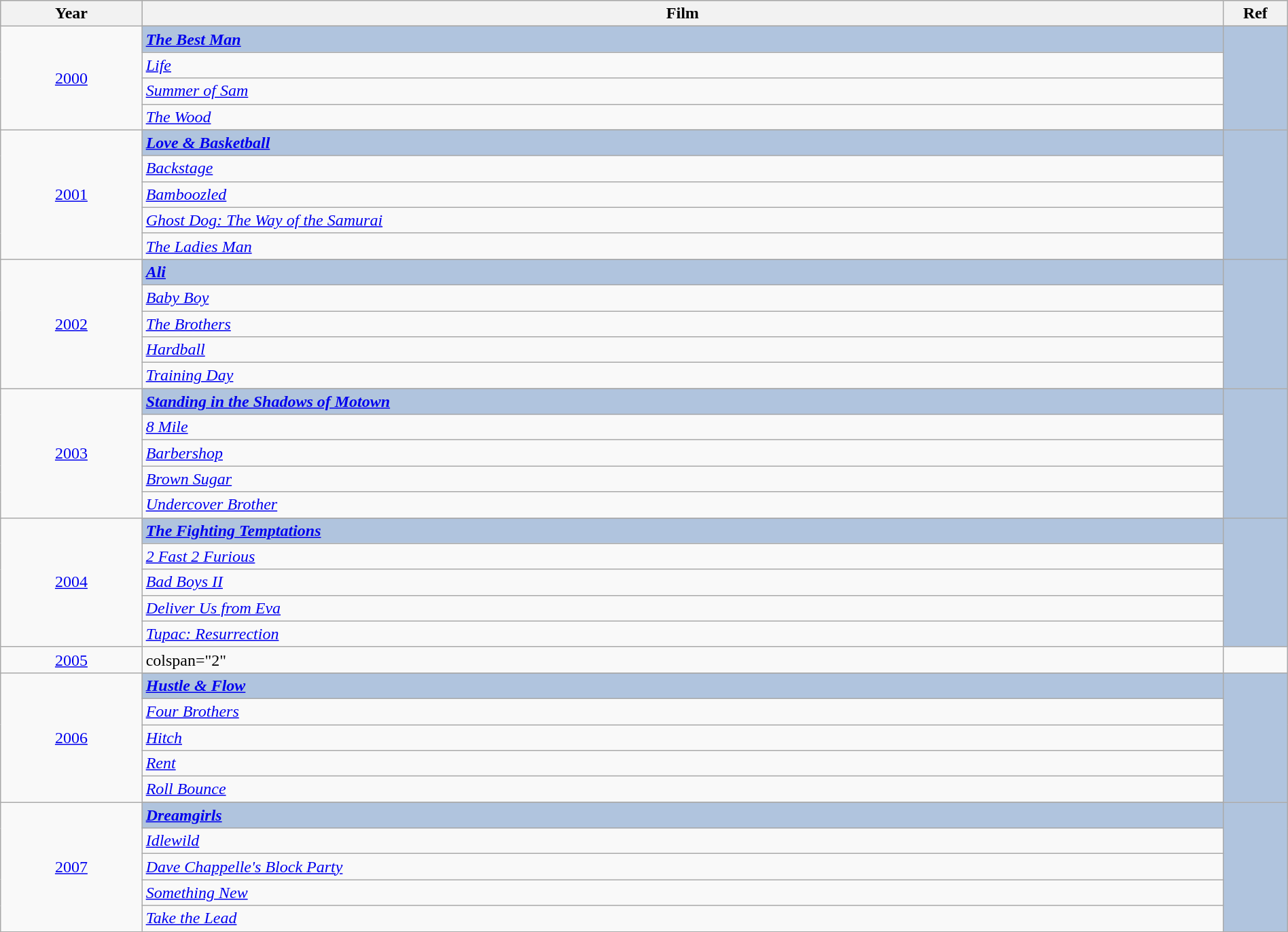<table class="wikitable" style="width:100%;">
<tr style="background:#bebebe;">
<th style="width:11%;">Year</th>
<th style="width:84%;">Film</th>
<th style="width:5%;">Ref</th>
</tr>
<tr>
<td rowspan="5" align="center"><a href='#'>2000</a></td>
</tr>
<tr style="background:#B0C4DE">
<td><strong><em><a href='#'>The Best Man</a></em></strong></td>
<td rowspan="5" align="center"></td>
</tr>
<tr>
<td><em><a href='#'>Life</a></em></td>
</tr>
<tr>
<td><em><a href='#'>Summer of Sam</a></em></td>
</tr>
<tr>
<td><em><a href='#'>The Wood</a></em></td>
</tr>
<tr>
<td rowspan="6" align="center"><a href='#'>2001</a></td>
</tr>
<tr style="background:#B0C4DE">
<td><strong><em><a href='#'>Love & Basketball</a></em></strong></td>
<td rowspan="6" align="center"></td>
</tr>
<tr>
<td><em><a href='#'>Backstage</a></em></td>
</tr>
<tr>
<td><em><a href='#'>Bamboozled</a></em></td>
</tr>
<tr>
<td><em><a href='#'>Ghost Dog: The Way of the Samurai</a></em></td>
</tr>
<tr>
<td><em><a href='#'>The Ladies Man</a></em></td>
</tr>
<tr>
<td rowspan="6" align="center"><a href='#'>2002</a></td>
</tr>
<tr style="background:#B0C4DE">
<td><strong><em><a href='#'>Ali</a></em></strong></td>
<td rowspan="6" align="center"></td>
</tr>
<tr>
<td><em><a href='#'>Baby Boy</a></em></td>
</tr>
<tr>
<td><em><a href='#'>The Brothers</a></em></td>
</tr>
<tr>
<td><em><a href='#'>Hardball</a></em></td>
</tr>
<tr>
<td><em><a href='#'>Training Day</a></em></td>
</tr>
<tr>
<td rowspan="6" align="center"><a href='#'>2003</a></td>
</tr>
<tr style="background:#B0C4DE">
<td><strong><em><a href='#'>Standing in the Shadows of Motown</a></em></strong></td>
<td rowspan="6" align="center"></td>
</tr>
<tr>
<td><em><a href='#'>8 Mile</a></em></td>
</tr>
<tr>
<td><em><a href='#'>Barbershop</a></em></td>
</tr>
<tr>
<td><em><a href='#'>Brown Sugar</a></em></td>
</tr>
<tr>
<td><em><a href='#'>Undercover Brother</a></em></td>
</tr>
<tr>
<td rowspan="6" align="center"><a href='#'>2004</a></td>
</tr>
<tr style="background:#B0C4DE">
<td><strong><em><a href='#'>The Fighting Temptations</a></em></strong></td>
<td rowspan="5" align="center"></td>
</tr>
<tr>
<td><em><a href='#'>2 Fast 2 Furious</a></em></td>
</tr>
<tr>
<td><em><a href='#'>Bad Boys II</a></em></td>
</tr>
<tr>
<td><em><a href='#'>Deliver Us from Eva</a></em></td>
</tr>
<tr>
<td><em><a href='#'>Tupac: Resurrection</a></em></td>
</tr>
<tr>
<td align="center"><a href='#'>2005</a></td>
<td>colspan="2" </td>
</tr>
<tr>
<td rowspan="6" align="center"><a href='#'>2006</a></td>
</tr>
<tr style="background:#B0C4DE">
<td><strong><em><a href='#'>Hustle & Flow</a></em></strong></td>
<td rowspan="6" align="center"></td>
</tr>
<tr>
<td><em><a href='#'>Four Brothers</a></em></td>
</tr>
<tr>
<td><em><a href='#'>Hitch</a></em></td>
</tr>
<tr>
<td><em><a href='#'>Rent</a></em></td>
</tr>
<tr>
<td><em><a href='#'>Roll Bounce</a></em></td>
</tr>
<tr>
<td rowspan="6" align="center"><a href='#'>2007</a></td>
</tr>
<tr style="background:#B0C4DE">
<td><strong><em><a href='#'>Dreamgirls</a></em></strong></td>
<td rowspan="6" align="center"></td>
</tr>
<tr>
<td><em><a href='#'>Idlewild</a></em></td>
</tr>
<tr>
<td><em><a href='#'>Dave Chappelle's Block Party</a></em></td>
</tr>
<tr>
<td><em><a href='#'>Something New</a></em></td>
</tr>
<tr>
<td><em><a href='#'>Take the Lead</a></em></td>
</tr>
</table>
